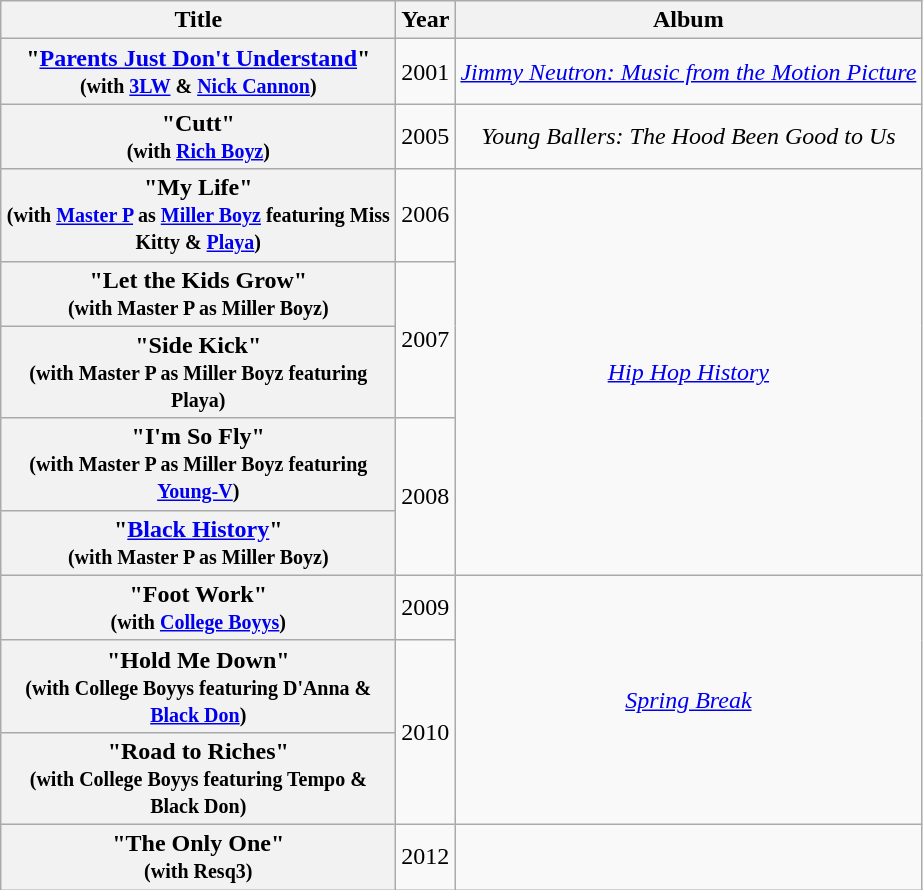<table class="wikitable plainrowheaders" style="text-align:center;">
<tr>
<th scope="col" style="width:16em;">Title</th>
<th scope="col">Year</th>
<th scope="col">Album</th>
</tr>
<tr>
<th scope="row">"<a href='#'>Parents Just Don't Understand</a>"<br><small>(with <a href='#'>3LW</a> & <a href='#'>Nick Cannon</a>)</small></th>
<td>2001</td>
<td><em><a href='#'>Jimmy Neutron: Music from the Motion Picture</a></em></td>
</tr>
<tr>
<th scope="row">"Cutt"<br><small>(with <a href='#'>Rich Boyz</a>)</small></th>
<td>2005</td>
<td><em>Young Ballers: The Hood Been Good to Us</em></td>
</tr>
<tr>
<th scope="row">"My Life"<br><small>(with <a href='#'>Master P</a> as <a href='#'>Miller Boyz</a> featuring Miss Kitty & <a href='#'>Playa</a>)</small></th>
<td>2006</td>
<td rowspan="5"><em><a href='#'>Hip Hop History</a></em></td>
</tr>
<tr>
<th scope="row">"Let the Kids Grow"<br><small>(with Master P as Miller Boyz)</small></th>
<td rowspan="2">2007</td>
</tr>
<tr>
<th scope="row">"Side Kick"<br><small>(with Master P as Miller Boyz featuring Playa)</small></th>
</tr>
<tr>
<th scope="row">"I'm So Fly"<br><small>(with Master P as Miller Boyz featuring <a href='#'>Young-V</a>)</small></th>
<td rowspan="2">2008</td>
</tr>
<tr>
<th scope="row">"<a href='#'>Black History</a>"<br><small>(with Master P as Miller Boyz)</small></th>
</tr>
<tr>
<th scope="row">"Foot Work"<br><small>(with <a href='#'>College Boyys</a>)</small></th>
<td>2009</td>
<td rowspan="3"><em><a href='#'>Spring Break</a></em></td>
</tr>
<tr>
<th scope="row">"Hold Me Down"<br><small>(with College Boyys featuring D'Anna & <a href='#'>Black Don</a>)</small></th>
<td rowspan="2">2010</td>
</tr>
<tr>
<th scope="row">"Road to Riches"<br><small>(with College Boyys featuring Tempo & Black Don)</small></th>
</tr>
<tr>
<th scope="row">"The Only One"<br><small>(with Resq3)</small></th>
<td>2012</td>
<td></td>
</tr>
</table>
